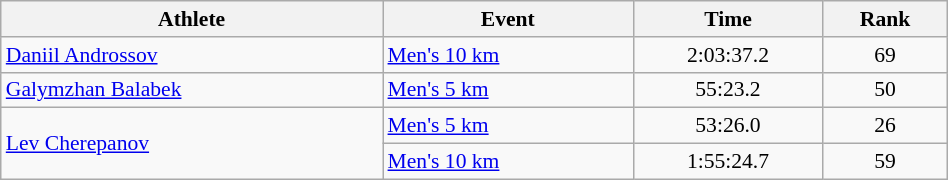<table class="wikitable" style="text-align:center; font-size:90%; width:50%;">
<tr>
<th>Athlete</th>
<th>Event</th>
<th>Time</th>
<th>Rank</th>
</tr>
<tr>
<td align=left><a href='#'>Daniil Androssov</a></td>
<td align=left><a href='#'>Men's 10 km</a></td>
<td>2:03:37.2</td>
<td>69</td>
</tr>
<tr>
<td align=left><a href='#'>Galymzhan Balabek</a></td>
<td align=left><a href='#'>Men's 5 km</a></td>
<td>55:23.2</td>
<td>50</td>
</tr>
<tr>
<td align=left rowspan=2><a href='#'>Lev Cherepanov</a></td>
<td align=left><a href='#'>Men's 5 km</a></td>
<td>53:26.0</td>
<td>26</td>
</tr>
<tr>
<td align=left><a href='#'>Men's 10 km</a></td>
<td>1:55:24.7</td>
<td>59</td>
</tr>
</table>
